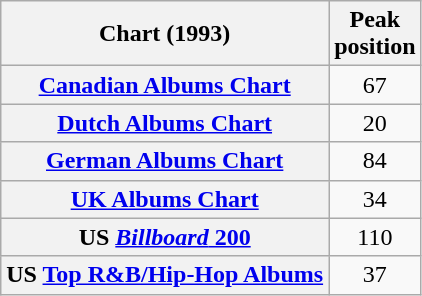<table class="wikitable sortable plainrowheaders">
<tr>
<th>Chart (1993)</th>
<th>Peak<br>position</th>
</tr>
<tr>
<th scope="row"><a href='#'>Canadian Albums Chart</a></th>
<td style="text-align:center;">67</td>
</tr>
<tr>
<th scope="row"><a href='#'>Dutch Albums Chart</a></th>
<td style="text-align:center;">20</td>
</tr>
<tr>
<th scope="row"><a href='#'>German Albums Chart</a></th>
<td style="text-align:center;">84</td>
</tr>
<tr>
<th scope="row"><a href='#'>UK Albums Chart</a></th>
<td style="text-align:center;">34</td>
</tr>
<tr>
<th scope="row">US <a href='#'><em>Billboard</em> 200</a></th>
<td style="text-align:center;">110</td>
</tr>
<tr>
<th scope="row">US <a href='#'>Top R&B/Hip-Hop Albums</a></th>
<td style="text-align:center;">37</td>
</tr>
</table>
